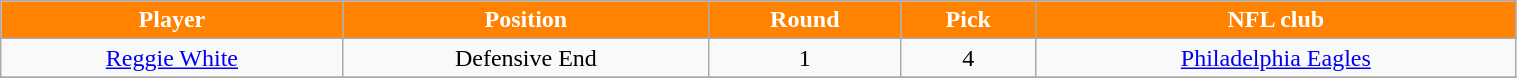<table class="wikitable" width="80%">
<tr align="center"  style="background:#FF8200;color:#FFFFFF;">
<td><strong>Player</strong></td>
<td><strong>Position</strong></td>
<td><strong>Round</strong></td>
<td><strong>Pick</strong></td>
<td><strong>NFL club</strong></td>
</tr>
<tr align="center" bgcolor="">
<td><a href='#'>Reggie White</a></td>
<td>Defensive End</td>
<td>1</td>
<td>4</td>
<td><a href='#'>Philadelphia Eagles</a></td>
</tr>
<tr align="center" bgcolor="">
</tr>
</table>
